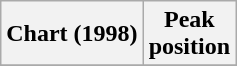<table class="wikitable plainrowheaders" style="text-align:center">
<tr>
<th scope="col">Chart (1998)</th>
<th scope="col">Peak<br>position</th>
</tr>
<tr>
</tr>
</table>
